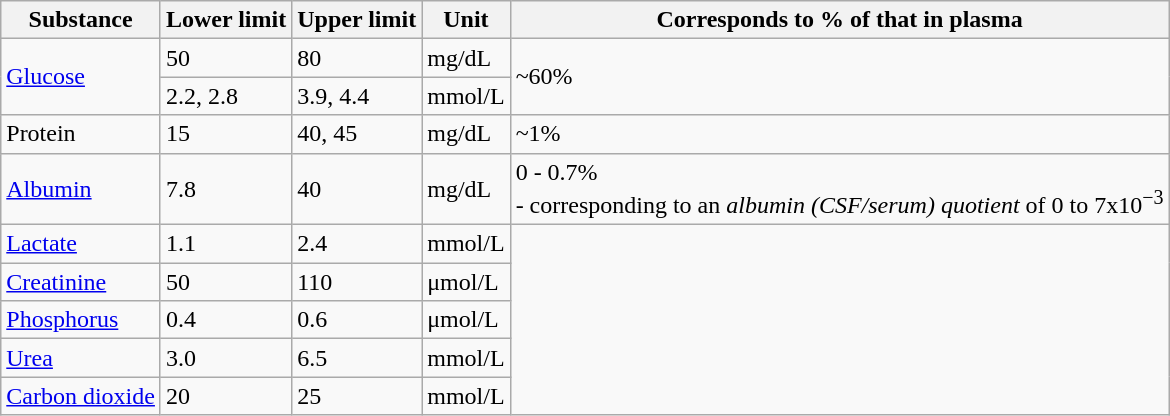<table class="wikitable">
<tr>
<th>Substance</th>
<th>Lower limit</th>
<th>Upper limit</th>
<th>Unit</th>
<th>Corresponds to % of that in plasma</th>
</tr>
<tr>
<td rowspan=2><a href='#'>Glucose</a></td>
<td>50</td>
<td>80</td>
<td>mg/dL</td>
<td rowspan=2>~60%</td>
</tr>
<tr>
<td>2.2, 2.8</td>
<td>3.9, 4.4</td>
<td>mmol/L</td>
</tr>
<tr>
<td>Protein</td>
<td>15</td>
<td>40, 45</td>
<td>mg/dL</td>
<td>~1%</td>
</tr>
<tr>
<td><a href='#'>Albumin</a></td>
<td>7.8</td>
<td>40</td>
<td>mg/dL</td>
<td>0 - 0.7% <br> - corresponding to an <em>albumin (CSF/serum) quotient</em> of 0 to 7x10<sup>−3</sup></td>
</tr>
<tr>
<td><a href='#'>Lactate</a></td>
<td>1.1</td>
<td>2.4</td>
<td>mmol/L</td>
</tr>
<tr>
<td><a href='#'>Creatinine</a></td>
<td>50</td>
<td>110</td>
<td>μmol/L</td>
</tr>
<tr>
<td><a href='#'>Phosphorus</a></td>
<td>0.4</td>
<td>0.6</td>
<td>μmol/L</td>
</tr>
<tr>
<td><a href='#'>Urea</a></td>
<td>3.0</td>
<td>6.5</td>
<td>mmol/L</td>
</tr>
<tr>
<td><a href='#'>Carbon dioxide</a></td>
<td>20</td>
<td>25</td>
<td>mmol/L</td>
</tr>
</table>
